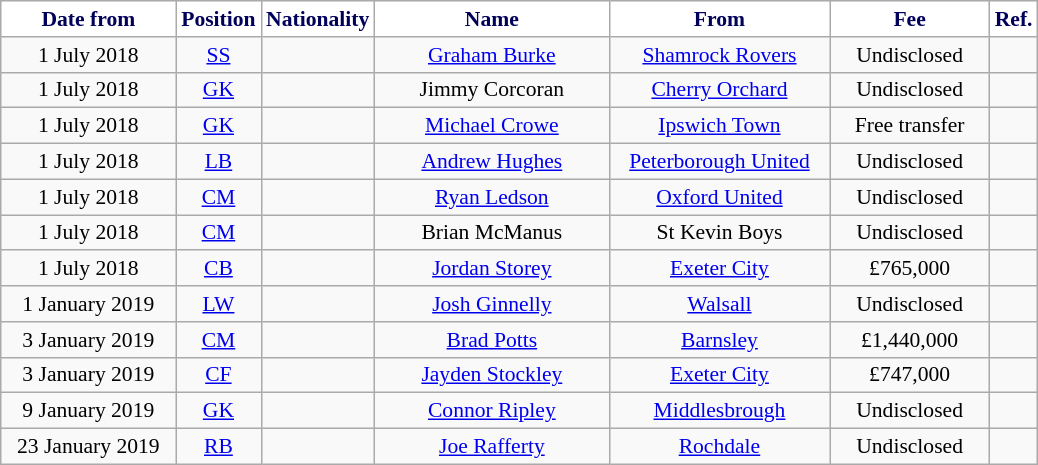<table class="wikitable"  style="text-align:center; font-size:90%; ">
<tr>
<th style="background:#fff; color:#00005a; width:110px;">Date from</th>
<th style="background:#fff; color:#00005a; width:50px;">Position</th>
<th style="background:#fff; color:#00005a; width:50px;">Nationality</th>
<th style="background:#fff; color:#00005a; width:150px;">Name</th>
<th style="background:#fff; color:#00005a; width:140px;">From</th>
<th style="background:#fff; color:#00005a; width:100px;">Fee</th>
<th style="background:#fff; color:#00005a; width:25px;">Ref.</th>
</tr>
<tr>
<td>1 July 2018</td>
<td><a href='#'>SS</a></td>
<td></td>
<td><a href='#'>Graham Burke</a></td>
<td> <a href='#'>Shamrock Rovers</a></td>
<td>Undisclosed</td>
<td></td>
</tr>
<tr>
<td>1 July 2018</td>
<td><a href='#'>GK</a></td>
<td></td>
<td>Jimmy Corcoran</td>
<td> <a href='#'>Cherry Orchard</a></td>
<td>Undisclosed</td>
<td></td>
</tr>
<tr>
<td>1 July 2018</td>
<td><a href='#'>GK</a></td>
<td></td>
<td><a href='#'>Michael Crowe</a></td>
<td><a href='#'>Ipswich Town</a></td>
<td>Free transfer</td>
<td></td>
</tr>
<tr>
<td>1 July 2018</td>
<td><a href='#'>LB</a></td>
<td></td>
<td><a href='#'>Andrew Hughes</a></td>
<td><a href='#'>Peterborough United</a></td>
<td>Undisclosed</td>
<td></td>
</tr>
<tr>
<td>1 July 2018</td>
<td><a href='#'>CM</a></td>
<td></td>
<td><a href='#'>Ryan Ledson</a></td>
<td><a href='#'>Oxford United</a></td>
<td>Undisclosed</td>
<td></td>
</tr>
<tr>
<td>1 July 2018</td>
<td><a href='#'>CM</a></td>
<td></td>
<td>Brian McManus</td>
<td> St Kevin Boys</td>
<td>Undisclosed</td>
<td></td>
</tr>
<tr>
<td>1 July 2018</td>
<td><a href='#'>CB</a></td>
<td></td>
<td><a href='#'>Jordan Storey</a></td>
<td><a href='#'>Exeter City</a></td>
<td>£765,000</td>
<td></td>
</tr>
<tr>
<td>1 January 2019</td>
<td><a href='#'>LW</a></td>
<td></td>
<td><a href='#'>Josh Ginnelly</a></td>
<td><a href='#'>Walsall</a></td>
<td>Undisclosed</td>
<td></td>
</tr>
<tr>
<td>3 January 2019</td>
<td><a href='#'>CM</a></td>
<td></td>
<td><a href='#'>Brad Potts</a></td>
<td><a href='#'>Barnsley</a></td>
<td>£1,440,000</td>
<td></td>
</tr>
<tr>
<td>3 January 2019</td>
<td><a href='#'>CF</a></td>
<td></td>
<td><a href='#'>Jayden Stockley</a></td>
<td><a href='#'>Exeter City</a></td>
<td>£747,000</td>
<td></td>
</tr>
<tr>
<td>9 January 2019</td>
<td><a href='#'>GK</a></td>
<td></td>
<td><a href='#'>Connor Ripley</a></td>
<td><a href='#'>Middlesbrough</a></td>
<td>Undisclosed</td>
<td></td>
</tr>
<tr>
<td>23 January 2019</td>
<td><a href='#'>RB</a></td>
<td></td>
<td><a href='#'>Joe Rafferty</a></td>
<td><a href='#'>Rochdale</a></td>
<td>Undisclosed</td>
<td></td>
</tr>
</table>
